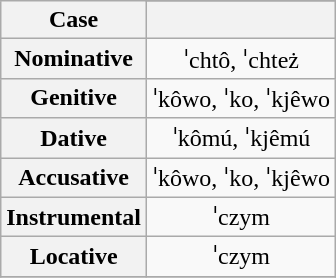<table class="wikitable" style="text-align:center">
<tr>
<th rowspan="2">Case</th>
</tr>
<tr>
<th></th>
</tr>
<tr>
<th>Nominative</th>
<td>ˈchtô, ˈchteż</td>
</tr>
<tr>
<th>Genitive</th>
<td>ˈkôwo, ˈko, ˈkjêwo</td>
</tr>
<tr>
<th>Dative</th>
<td>ˈkômú, ˈkjêmú</td>
</tr>
<tr>
<th>Accusative</th>
<td>ˈkôwo, ˈko, ˈkjêwo</td>
</tr>
<tr>
<th>Instrumental</th>
<td>ˈczym</td>
</tr>
<tr>
<th>Locative</th>
<td>ˈczym</td>
</tr>
<tr>
</tr>
</table>
